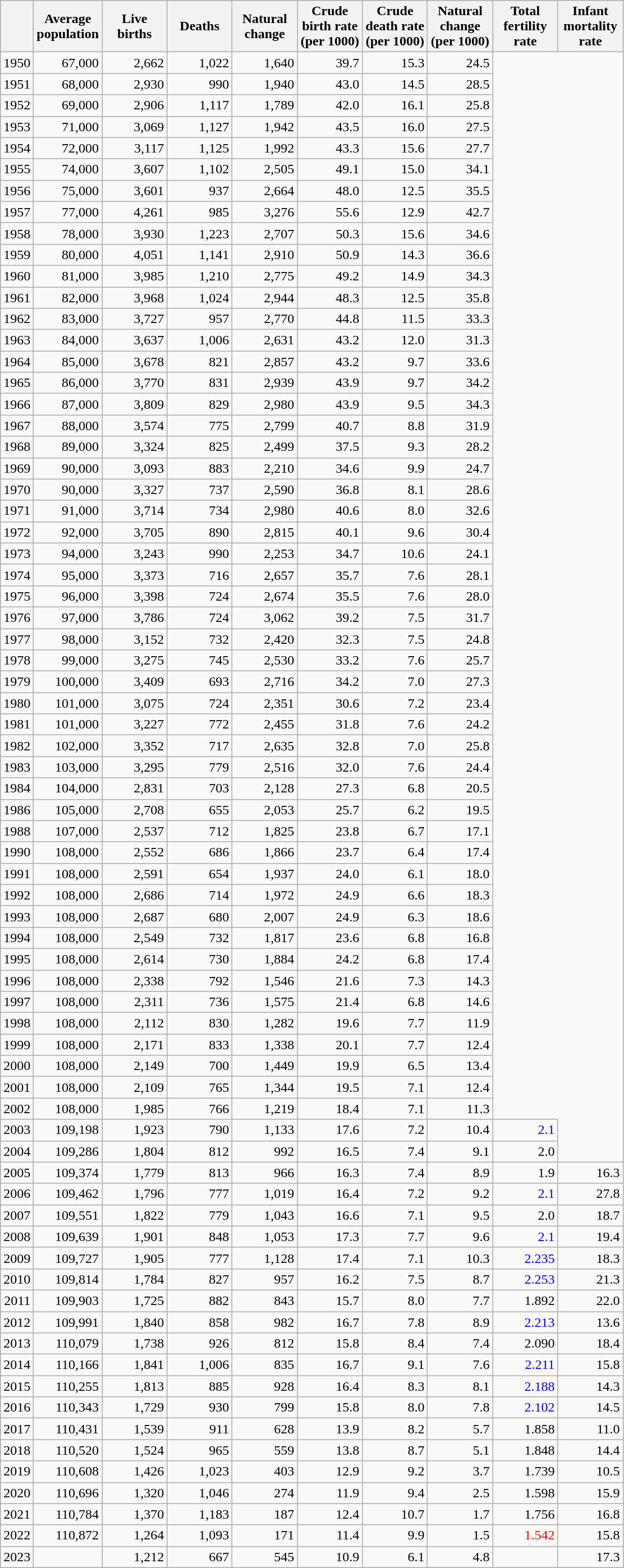<table class="wikitable sortable" style="text-align: right;">
<tr>
<th></th>
<th width="70pt">Average population</th>
<th width="70pt">Live births</th>
<th width="70pt">Deaths</th>
<th width="70pt">Natural change</th>
<th width="70pt">Crude birth rate (per 1000)</th>
<th width="70pt">Crude death rate (per 1000)</th>
<th width="70pt">Natural change (per 1000)</th>
<th width="70pt">Total fertility rate</th>
<th width="70pt">Infant mortality rate</th>
</tr>
<tr>
<td>1950</td>
<td>67,000</td>
<td>2,662</td>
<td>1,022</td>
<td>1,640</td>
<td>39.7</td>
<td>15.3</td>
<td>24.5</td>
</tr>
<tr>
<td>1951</td>
<td>68,000</td>
<td>2,930</td>
<td>990</td>
<td>1,940</td>
<td>43.0</td>
<td>14.5</td>
<td>28.5</td>
</tr>
<tr>
<td>1952</td>
<td>69,000</td>
<td>2,906</td>
<td>1,117</td>
<td>1,789</td>
<td>42.0</td>
<td>16.1</td>
<td>25.8</td>
</tr>
<tr>
<td>1953</td>
<td>71,000</td>
<td>3,069</td>
<td>1,127</td>
<td>1,942</td>
<td>43.5</td>
<td>16.0</td>
<td>27.5</td>
</tr>
<tr>
<td>1954</td>
<td>72,000</td>
<td>3,117</td>
<td>1,125</td>
<td>1,992</td>
<td>43.3</td>
<td>15.6</td>
<td>27.7</td>
</tr>
<tr>
<td>1955</td>
<td>74,000</td>
<td>3,607</td>
<td>1,102</td>
<td>2,505</td>
<td>49.1</td>
<td>15.0</td>
<td>34.1</td>
</tr>
<tr>
<td>1956</td>
<td>75,000</td>
<td>3,601</td>
<td>937</td>
<td>2,664</td>
<td>48.0</td>
<td>12.5</td>
<td>35.5</td>
</tr>
<tr>
<td>1957</td>
<td>77,000</td>
<td>4,261</td>
<td>985</td>
<td>3,276</td>
<td>55.6</td>
<td>12.9</td>
<td>42.7</td>
</tr>
<tr>
<td>1958</td>
<td>78,000</td>
<td>3,930</td>
<td>1,223</td>
<td>2,707</td>
<td>50.3</td>
<td>15.6</td>
<td>34.6</td>
</tr>
<tr>
<td>1959</td>
<td>80,000</td>
<td>4,051</td>
<td>1,141</td>
<td>2,910</td>
<td>50.9</td>
<td>14.3</td>
<td>36.6</td>
</tr>
<tr>
<td>1960</td>
<td>81,000</td>
<td>3,985</td>
<td>1,210</td>
<td>2,775</td>
<td>49.2</td>
<td>14.9</td>
<td>34.3</td>
</tr>
<tr>
<td>1961</td>
<td>82,000</td>
<td>3,968</td>
<td>1,024</td>
<td>2,944</td>
<td>48.3</td>
<td>12.5</td>
<td>35.8</td>
</tr>
<tr>
<td>1962</td>
<td>83,000</td>
<td>3,727</td>
<td>957</td>
<td>2,770</td>
<td>44.8</td>
<td>11.5</td>
<td>33.3</td>
</tr>
<tr>
<td>1963</td>
<td>84,000</td>
<td>3,637</td>
<td>1,006</td>
<td>2,631</td>
<td>43.2</td>
<td>12.0</td>
<td>31.3</td>
</tr>
<tr>
<td>1964</td>
<td>85,000</td>
<td>3,678</td>
<td>821</td>
<td>2,857</td>
<td>43.2</td>
<td>9.7</td>
<td>33.6</td>
</tr>
<tr>
<td>1965</td>
<td>86,000</td>
<td>3,770</td>
<td>831</td>
<td>2,939</td>
<td>43.9</td>
<td>9.7</td>
<td>34.2</td>
</tr>
<tr>
<td>1966</td>
<td>87,000</td>
<td>3,809</td>
<td>829</td>
<td>2,980</td>
<td>43.9</td>
<td>9.5</td>
<td>34.3</td>
</tr>
<tr>
<td>1967</td>
<td>88,000</td>
<td>3,574</td>
<td>775</td>
<td>2,799</td>
<td>40.7</td>
<td>8.8</td>
<td>31.9</td>
</tr>
<tr>
<td>1968</td>
<td>89,000</td>
<td>3,324</td>
<td>825</td>
<td>2,499</td>
<td>37.5</td>
<td>9.3</td>
<td>28.2</td>
</tr>
<tr>
<td>1969</td>
<td>90,000</td>
<td>3,093</td>
<td>883</td>
<td>2,210</td>
<td>34.6</td>
<td>9.9</td>
<td>24.7</td>
</tr>
<tr>
<td>1970</td>
<td>90,000</td>
<td>3,327</td>
<td>737</td>
<td>2,590</td>
<td>36.8</td>
<td>8.1</td>
<td>28.6</td>
</tr>
<tr>
<td>1971</td>
<td>91,000</td>
<td>3,714</td>
<td>734</td>
<td>2,980</td>
<td>40.6</td>
<td>8.0</td>
<td>32.6</td>
</tr>
<tr>
<td>1972</td>
<td>92,000</td>
<td>3,705</td>
<td>890</td>
<td>2,815</td>
<td>40.1</td>
<td>9.6</td>
<td>30.4</td>
</tr>
<tr>
<td>1973</td>
<td>94,000</td>
<td>3,243</td>
<td>990</td>
<td>2,253</td>
<td>34.7</td>
<td>10.6</td>
<td>24.1</td>
</tr>
<tr>
<td>1974</td>
<td>95,000</td>
<td>3,373</td>
<td>716</td>
<td>2,657</td>
<td>35.7</td>
<td>7.6</td>
<td>28.1</td>
</tr>
<tr>
<td>1975</td>
<td>96,000</td>
<td>3,398</td>
<td>724</td>
<td>2,674</td>
<td>35.5</td>
<td>7.6</td>
<td>28.0</td>
</tr>
<tr>
<td>1976</td>
<td>97,000</td>
<td>3,786</td>
<td>724</td>
<td>3,062</td>
<td>39.2</td>
<td>7.5</td>
<td>31.7</td>
</tr>
<tr>
<td>1977</td>
<td>98,000</td>
<td>3,152</td>
<td>732</td>
<td>2,420</td>
<td>32.3</td>
<td>7.5</td>
<td>24.8</td>
</tr>
<tr>
<td>1978</td>
<td>99,000</td>
<td>3,275</td>
<td>745</td>
<td>2,530</td>
<td>33.2</td>
<td>7.6</td>
<td>25.7</td>
</tr>
<tr>
<td>1979</td>
<td>100,000</td>
<td>3,409</td>
<td>693</td>
<td>2,716</td>
<td>34.2</td>
<td>7.0</td>
<td>27.3</td>
</tr>
<tr>
<td>1980</td>
<td>101,000</td>
<td>3,075</td>
<td>724</td>
<td>2,351</td>
<td>30.6</td>
<td>7.2</td>
<td>23.4</td>
</tr>
<tr>
<td>1981</td>
<td>101,000</td>
<td>3,227</td>
<td>772</td>
<td>2,455</td>
<td>31.8</td>
<td>7.6</td>
<td>24.2</td>
</tr>
<tr>
<td>1982</td>
<td>102,000</td>
<td>3,352</td>
<td>717</td>
<td>2,635</td>
<td>32.8</td>
<td>7.0</td>
<td>25.8</td>
</tr>
<tr>
<td>1983</td>
<td>103,000</td>
<td>3,295</td>
<td>779</td>
<td>2,516</td>
<td>32.0</td>
<td>7.6</td>
<td>24.4</td>
</tr>
<tr>
<td>1984</td>
<td>104,000</td>
<td>2,831</td>
<td>703</td>
<td>2,128</td>
<td>27.3</td>
<td>6.8</td>
<td>20.5</td>
</tr>
<tr>
<td>1986</td>
<td>105,000</td>
<td>2,708</td>
<td>655</td>
<td>2,053</td>
<td>25.7</td>
<td>6.2</td>
<td>19.5</td>
</tr>
<tr>
<td>1988</td>
<td>107,000</td>
<td>2,537</td>
<td>712</td>
<td>1,825</td>
<td>23.8</td>
<td>6.7</td>
<td>17.1</td>
</tr>
<tr>
<td>1990</td>
<td>108,000</td>
<td>2,552</td>
<td>686</td>
<td>1,866</td>
<td>23.7</td>
<td>6.4</td>
<td>17.4</td>
</tr>
<tr>
<td>1991</td>
<td>108,000</td>
<td>2,591</td>
<td>654</td>
<td>1,937</td>
<td>24.0</td>
<td>6.1</td>
<td>18.0</td>
</tr>
<tr>
<td>1992</td>
<td>108,000</td>
<td>2,686</td>
<td>714</td>
<td>1,972</td>
<td>24.9</td>
<td>6.6</td>
<td>18.3</td>
</tr>
<tr>
<td>1993</td>
<td>108,000</td>
<td>2,687</td>
<td>680</td>
<td>2,007</td>
<td>24.9</td>
<td>6.3</td>
<td>18.6</td>
</tr>
<tr>
<td>1994</td>
<td>108,000</td>
<td>2,549</td>
<td>732</td>
<td>1,817</td>
<td>23.6</td>
<td>6.8</td>
<td>16.8</td>
</tr>
<tr>
<td>1995</td>
<td>108,000</td>
<td>2,614</td>
<td>730</td>
<td>1,884</td>
<td>24.2</td>
<td>6.8</td>
<td>17.4</td>
</tr>
<tr>
<td>1996</td>
<td>108,000</td>
<td>2,338</td>
<td>792</td>
<td>1,546</td>
<td>21.6</td>
<td>7.3</td>
<td>14.3</td>
</tr>
<tr>
<td>1997</td>
<td>108,000</td>
<td>2,311</td>
<td>736</td>
<td>1,575</td>
<td>21.4</td>
<td>6.8</td>
<td>14.6</td>
</tr>
<tr>
<td>1998</td>
<td>108,000</td>
<td>2,112</td>
<td>830</td>
<td>1,282</td>
<td>19.6</td>
<td>7.7</td>
<td>11.9</td>
</tr>
<tr>
<td>1999</td>
<td>108,000</td>
<td>2,171</td>
<td>833</td>
<td>1,338</td>
<td>20.1</td>
<td>7.7</td>
<td>12.4</td>
</tr>
<tr>
<td>2000</td>
<td>108,000</td>
<td>2,149</td>
<td>700</td>
<td>1,449</td>
<td>19.9</td>
<td>6.5</td>
<td>13.4</td>
</tr>
<tr>
<td>2001</td>
<td>108,000</td>
<td>2,109</td>
<td>765</td>
<td>1,344</td>
<td>19.5</td>
<td>7.1</td>
<td>12.4</td>
</tr>
<tr>
<td>2002</td>
<td>108,000</td>
<td>1,985</td>
<td>766</td>
<td>1,219</td>
<td>18.4</td>
<td>7.1</td>
<td>11.3</td>
</tr>
<tr>
<td>2003</td>
<td>109,198</td>
<td>1,923</td>
<td>790</td>
<td>1,133</td>
<td>17.6</td>
<td>7.2</td>
<td>10.4</td>
<td style="color: blue">2.1</td>
</tr>
<tr>
<td>2004</td>
<td>109,286</td>
<td>1,804</td>
<td>812</td>
<td>992</td>
<td>16.5</td>
<td>7.4</td>
<td>9.1</td>
<td>2.0</td>
</tr>
<tr>
<td>2005</td>
<td>109,374</td>
<td>1,779</td>
<td>813</td>
<td>966</td>
<td>16.3</td>
<td>7.4</td>
<td>8.9</td>
<td>1.9</td>
<td>16.3</td>
</tr>
<tr>
<td>2006</td>
<td>109,462</td>
<td>1,796</td>
<td>777</td>
<td>1,019</td>
<td>16.4</td>
<td>7.2</td>
<td>9.2</td>
<td style="color: blue">2.1</td>
<td>27.8</td>
</tr>
<tr>
<td>2007</td>
<td>109,551</td>
<td>1,822</td>
<td>779</td>
<td>1,043</td>
<td>16.6</td>
<td>7.1</td>
<td>9.5</td>
<td>2.0</td>
<td>18.7</td>
</tr>
<tr>
<td>2008</td>
<td>109,639</td>
<td>1,901</td>
<td>848</td>
<td>1,053</td>
<td>17.3</td>
<td>7.7</td>
<td>9.6</td>
<td style="color: blue">2.1</td>
<td>19.4</td>
</tr>
<tr>
<td>2009</td>
<td>109,727</td>
<td>1,905</td>
<td>777</td>
<td>1,128</td>
<td>17.4</td>
<td>7.1</td>
<td>10.3</td>
<td style="color: blue">2.235</td>
<td>18.3</td>
</tr>
<tr>
<td>2010</td>
<td>109,814</td>
<td>1,784</td>
<td>827</td>
<td>957</td>
<td>16.2</td>
<td>7.5</td>
<td>8.7</td>
<td style="color: blue">2.253</td>
<td>21.3</td>
</tr>
<tr>
<td>2011</td>
<td>109,903</td>
<td>1,725</td>
<td>882</td>
<td>843</td>
<td>15.7</td>
<td>8.0</td>
<td>7.7</td>
<td>1.892</td>
<td>22.0</td>
</tr>
<tr>
<td>2012</td>
<td>109,991</td>
<td>1,840</td>
<td>858</td>
<td>982</td>
<td>16.7</td>
<td>7.8</td>
<td>8.9</td>
<td style="color: blue">2.213</td>
<td>13.6</td>
</tr>
<tr>
<td>2013</td>
<td>110,079</td>
<td>1,738</td>
<td>926</td>
<td>812</td>
<td>15.8</td>
<td>8.4</td>
<td>7.4</td>
<td>2.090</td>
<td>18.4</td>
</tr>
<tr>
<td>2014</td>
<td>110,166</td>
<td>1,841</td>
<td>1,006</td>
<td>835</td>
<td>16.7</td>
<td>9.1</td>
<td>7.6</td>
<td style="color: blue">2.211</td>
<td>15.8</td>
</tr>
<tr>
<td>2015</td>
<td>110,255</td>
<td>1,813</td>
<td>885</td>
<td>928</td>
<td>16.4</td>
<td>8.3</td>
<td>8.1</td>
<td style="color: blue">2.188</td>
<td>14.3</td>
</tr>
<tr>
<td>2016</td>
<td>110,343</td>
<td>1,729</td>
<td>930</td>
<td>799</td>
<td>15.8</td>
<td>8.0</td>
<td>7.8</td>
<td style="color: blue">2.102</td>
<td>14.5</td>
</tr>
<tr>
<td>2017</td>
<td>110,431</td>
<td>1,539</td>
<td>911</td>
<td>628</td>
<td>13.9</td>
<td>8.2</td>
<td>5.7</td>
<td>1.858</td>
<td>11.0</td>
</tr>
<tr>
<td>2018</td>
<td>110,520</td>
<td>1,524</td>
<td>965</td>
<td>559</td>
<td>13.8</td>
<td>8.7</td>
<td>5.1</td>
<td>1.848</td>
<td>14.4</td>
</tr>
<tr>
<td>2019</td>
<td>110,608</td>
<td>1,426</td>
<td>1,023</td>
<td>403</td>
<td>12.9</td>
<td>9.2</td>
<td>3.7</td>
<td>1.739</td>
<td>10.5</td>
</tr>
<tr>
<td>2020</td>
<td>110,696</td>
<td>1,320</td>
<td>1,046</td>
<td>274</td>
<td>11.9</td>
<td>9.4</td>
<td>2.5</td>
<td>1.598</td>
<td>15.9</td>
</tr>
<tr>
<td>2021</td>
<td>110,784</td>
<td>1,370</td>
<td>1,183</td>
<td>187</td>
<td>12.4</td>
<td>10.7</td>
<td>1.7</td>
<td>1.756</td>
<td>16.8</td>
</tr>
<tr>
<td>2022</td>
<td>110,872</td>
<td>1,264</td>
<td>1,093</td>
<td>171</td>
<td>11.4</td>
<td>9.9</td>
<td>1.5</td>
<td style="color: red">1.542</td>
<td>15.8</td>
</tr>
<tr>
<td>2023</td>
<td></td>
<td>1,212</td>
<td>667</td>
<td>545</td>
<td>10.9</td>
<td>6.1</td>
<td>4.8</td>
<td></td>
<td>17.3</td>
</tr>
</table>
